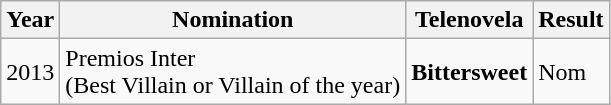<table class="wikitable">
<tr>
<th>Year</th>
<th>Nomination</th>
<th>Telenovela</th>
<th>Result</th>
</tr>
<tr>
<td>2013</td>
<td>Premios Inter<br>(Best Villain or Villain of the year)</td>
<td><strong>Bittersweet</strong></td>
<td>Nom</td>
</tr>
</table>
